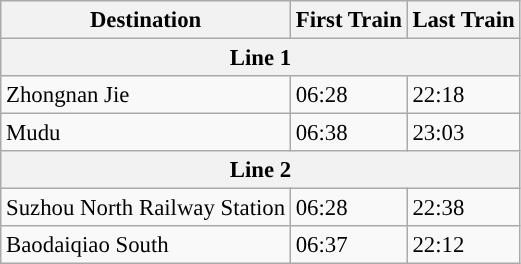<table class="wikitable" style="text-align:centre; font-size:95%;">
<tr>
<th>Destination</th>
<th>First Train</th>
<th>Last Train</th>
</tr>
<tr>
<th colspan="8" style="background-color:#">Line 1</th>
</tr>
<tr>
<td>Zhongnan Jie</td>
<td>06:28</td>
<td>22:18</td>
</tr>
<tr>
<td>Mudu</td>
<td>06:38</td>
<td>23:03</td>
</tr>
<tr>
<th colspan="8" style="background-color:#">Line 2</th>
</tr>
<tr>
<td>Suzhou North Railway Station</td>
<td>06:28</td>
<td>22:38</td>
</tr>
<tr>
<td>Baodaiqiao South</td>
<td>06:37</td>
<td>22:12</td>
</tr>
</table>
